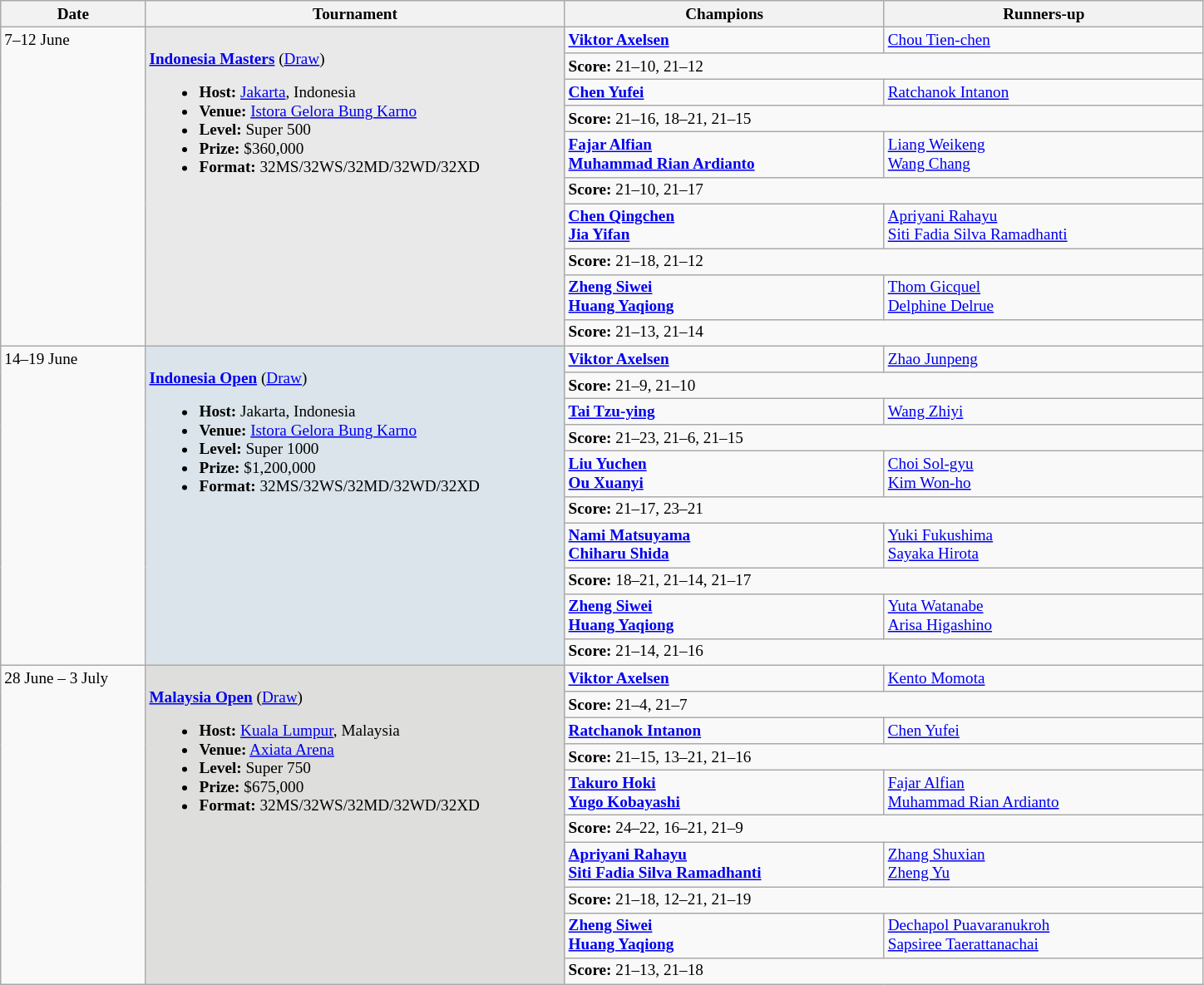<table class="wikitable" style="font-size:80%">
<tr>
<th width="110">Date</th>
<th width="330">Tournament</th>
<th width="250">Champions</th>
<th width="250">Runners-up</th>
</tr>
<tr valign="top">
<td rowspan="10">7–12 June</td>
<td bgcolor="#E9E9E9" rowspan="10"><br><strong><a href='#'>Indonesia Masters</a></strong> (<a href='#'>Draw</a>)<ul><li><strong>Host:</strong> <a href='#'>Jakarta</a>, Indonesia</li><li><strong>Venue:</strong> <a href='#'>Istora Gelora Bung Karno</a></li><li><strong>Level:</strong> Super 500</li><li><strong>Prize:</strong> $360,000</li><li><strong>Format:</strong> 32MS/32WS/32MD/32WD/32XD</li></ul></td>
<td><strong> <a href='#'>Viktor Axelsen</a></strong></td>
<td> <a href='#'>Chou Tien-chen</a></td>
</tr>
<tr>
<td colspan="2"><strong>Score:</strong> 21–10, 21–12</td>
</tr>
<tr valign="top">
<td><strong> <a href='#'>Chen Yufei</a></strong></td>
<td> <a href='#'>Ratchanok Intanon</a></td>
</tr>
<tr>
<td colspan="2"><strong>Score:</strong> 21–16, 18–21, 21–15</td>
</tr>
<tr valign="top">
<td><strong> <a href='#'>Fajar Alfian</a><br> <a href='#'>Muhammad Rian Ardianto</a></strong></td>
<td> <a href='#'>Liang Weikeng</a><br> <a href='#'>Wang Chang</a></td>
</tr>
<tr>
<td colspan="2"><strong>Score:</strong> 21–10, 21–17</td>
</tr>
<tr valign="top">
<td><strong> <a href='#'>Chen Qingchen</a><br> <a href='#'>Jia Yifan</a></strong></td>
<td> <a href='#'>Apriyani Rahayu</a><br> <a href='#'>Siti Fadia Silva Ramadhanti</a></td>
</tr>
<tr>
<td colspan="2"><strong>Score:</strong> 21–18, 21–12</td>
</tr>
<tr valign="top">
<td><strong> <a href='#'>Zheng Siwei</a><br> <a href='#'>Huang Yaqiong</a></strong></td>
<td> <a href='#'>Thom Gicquel</a><br> <a href='#'>Delphine Delrue</a></td>
</tr>
<tr>
<td colspan="2"><strong>Score:</strong> 21–13, 21–14</td>
</tr>
<tr valign="top">
<td rowspan="10">14–19 June</td>
<td rowspan="10" bgcolor="#DAE4EA"><br><strong><a href='#'>Indonesia Open</a></strong> (<a href='#'>Draw</a>)<ul><li><strong>Host:</strong> Jakarta, Indonesia</li><li><strong>Venue:</strong> <a href='#'>Istora Gelora Bung Karno</a></li><li><strong>Level:</strong> Super 1000</li><li><strong>Prize:</strong> $1,200,000</li><li><strong>Format:</strong> 32MS/32WS/32MD/32WD/32XD</li></ul></td>
<td><strong> <a href='#'>Viktor Axelsen</a></strong></td>
<td> <a href='#'>Zhao Junpeng</a></td>
</tr>
<tr>
<td colspan="2"><strong>Score:</strong> 21–9, 21–10</td>
</tr>
<tr valign="top">
<td><strong> <a href='#'>Tai Tzu-ying</a></strong></td>
<td> <a href='#'>Wang Zhiyi</a></td>
</tr>
<tr>
<td colspan="2"><strong>Score:</strong> 21–23, 21–6, 21–15</td>
</tr>
<tr valign="top">
<td><strong> <a href='#'>Liu Yuchen</a><br> <a href='#'>Ou Xuanyi</a></strong></td>
<td> <a href='#'>Choi Sol-gyu</a><br> <a href='#'>Kim Won-ho</a></td>
</tr>
<tr>
<td colspan="2"><strong>Score:</strong> 21–17, 23–21</td>
</tr>
<tr valign="top">
<td><strong> <a href='#'>Nami Matsuyama</a><br> <a href='#'>Chiharu Shida</a></strong></td>
<td> <a href='#'>Yuki Fukushima</a><br> <a href='#'>Sayaka Hirota</a></td>
</tr>
<tr>
<td colspan="2"><strong>Score:</strong> 18–21, 21–14, 21–17</td>
</tr>
<tr valign="top">
<td><strong> <a href='#'>Zheng Siwei</a><br> <a href='#'>Huang Yaqiong</a></strong></td>
<td> <a href='#'>Yuta Watanabe</a><br> <a href='#'>Arisa Higashino</a></td>
</tr>
<tr>
<td colspan="2"><strong>Score:</strong> 21–14, 21–16</td>
</tr>
<tr valign="top">
<td rowspan="10">28 June – 3 July</td>
<td bgcolor="#DEDEDC" rowspan="10"><br><strong><a href='#'>Malaysia Open</a></strong> (<a href='#'>Draw</a>)<ul><li><strong>Host:</strong> <a href='#'>Kuala Lumpur</a>, Malaysia</li><li><strong>Venue:</strong> <a href='#'>Axiata Arena</a></li><li><strong>Level:</strong> Super 750</li><li><strong>Prize:</strong> $675,000</li><li><strong>Format:</strong> 32MS/32WS/32MD/32WD/32XD</li></ul></td>
<td><strong> <a href='#'>Viktor Axelsen</a></strong></td>
<td> <a href='#'>Kento Momota</a></td>
</tr>
<tr>
<td colspan="2"><strong>Score:</strong> 21–4, 21–7</td>
</tr>
<tr valign="top">
<td><strong> <a href='#'>Ratchanok Intanon</a></strong></td>
<td> <a href='#'>Chen Yufei</a></td>
</tr>
<tr>
<td colspan="2"><strong>Score:</strong> 21–15, 13–21, 21–16</td>
</tr>
<tr valign="top">
<td><strong> <a href='#'>Takuro Hoki</a><br> <a href='#'>Yugo Kobayashi</a></strong></td>
<td> <a href='#'>Fajar Alfian</a><br> <a href='#'>Muhammad Rian Ardianto</a></td>
</tr>
<tr>
<td colspan="2"><strong>Score:</strong> 24–22, 16–21, 21–9</td>
</tr>
<tr valign="top">
<td><strong> <a href='#'>Apriyani Rahayu</a><br> <a href='#'>Siti Fadia Silva Ramadhanti</a></strong></td>
<td> <a href='#'>Zhang Shuxian</a><br> <a href='#'>Zheng Yu</a></td>
</tr>
<tr>
<td colspan="2"><strong>Score:</strong> 21–18, 12–21, 21–19</td>
</tr>
<tr valign="top">
<td><strong> <a href='#'>Zheng Siwei</a><br> <a href='#'>Huang Yaqiong</a></strong></td>
<td> <a href='#'>Dechapol Puavaranukroh</a><br> <a href='#'>Sapsiree Taerattanachai</a></td>
</tr>
<tr>
<td colspan="2"><strong>Score:</strong> 21–13, 21–18</td>
</tr>
</table>
